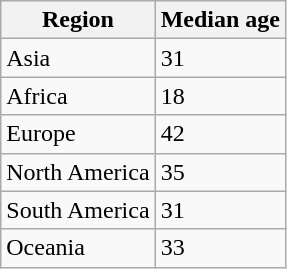<table class="wikitable">
<tr>
<th>Region</th>
<th>Median age</th>
</tr>
<tr>
<td>Asia</td>
<td>31</td>
</tr>
<tr>
<td>Africa</td>
<td>18</td>
</tr>
<tr>
<td>Europe</td>
<td>42</td>
</tr>
<tr>
<td>North America</td>
<td>35</td>
</tr>
<tr>
<td>South America</td>
<td>31</td>
</tr>
<tr>
<td>Oceania</td>
<td>33</td>
</tr>
</table>
